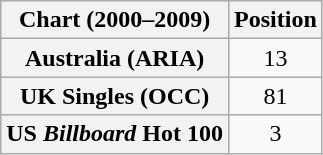<table class="wikitable sortable plainrowheaders" style="text-align:center">
<tr>
<th>Chart (2000–2009)</th>
<th>Position</th>
</tr>
<tr>
<th scope="row">Australia (ARIA)</th>
<td style="text-align:center;">13</td>
</tr>
<tr>
<th scope="row">UK Singles (OCC)</th>
<td style="text-align:center;">81</td>
</tr>
<tr>
<th scope="row">US <em>Billboard</em> Hot 100</th>
<td style="text-align:center;">3</td>
</tr>
</table>
